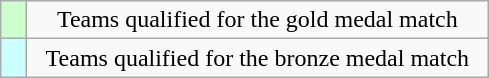<table class="wikitable" style="text-align: center;">
<tr>
<td width=10px bgcolor=#ccffcc></td>
<td width=300px>Teams qualified for the gold medal match</td>
</tr>
<tr>
<td width=10px bgcolor=#ccffff></td>
<td width=300px>Teams qualified for the bronze medal match</td>
</tr>
</table>
